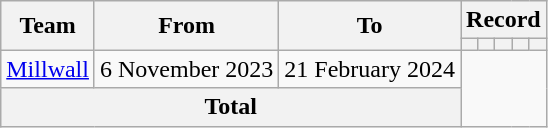<table class="wikitable" style="text-align: center;">
<tr>
<th rowspan="2">Team</th>
<th rowspan="2">From</th>
<th rowspan="2">To</th>
<th colspan="5">Record</th>
</tr>
<tr>
<th></th>
<th></th>
<th></th>
<th></th>
<th></th>
</tr>
<tr>
<td align="left"><a href='#'>Millwall</a></td>
<td align="left">6 November 2023</td>
<td align="left">21 February 2024<br></td>
</tr>
<tr>
<th colspan="3">Total<br></th>
</tr>
</table>
